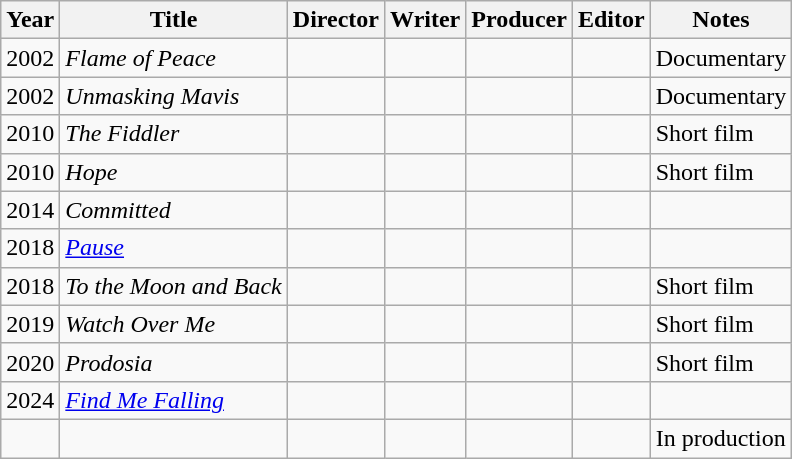<table class="wikitable plainrowheaders sortable">
<tr>
<th scope="col">Year</th>
<th scope="col">Title</th>
<th scope="col">Director</th>
<th scope="col">Writer</th>
<th scope="col">Producer</th>
<th scope="col">Editor</th>
<th scope="col" class=unsortable>Notes</th>
</tr>
<tr>
<td>2002</td>
<td><em>Flame of Peace</em></td>
<td></td>
<td></td>
<td></td>
<td></td>
<td>Documentary</td>
</tr>
<tr>
<td>2002</td>
<td><em>Unmasking Mavis</em></td>
<td></td>
<td></td>
<td></td>
<td></td>
<td>Documentary</td>
</tr>
<tr>
<td>2010</td>
<td><em>The Fiddler</em></td>
<td></td>
<td></td>
<td></td>
<td></td>
<td>Short film</td>
</tr>
<tr>
<td>2010</td>
<td><em>Hope</em></td>
<td></td>
<td></td>
<td></td>
<td></td>
<td>Short film</td>
</tr>
<tr>
<td>2014</td>
<td><em>Committed</em></td>
<td></td>
<td></td>
<td></td>
<td></td>
<td></td>
</tr>
<tr>
<td>2018</td>
<td><em><a href='#'>Pause</a></em></td>
<td></td>
<td></td>
<td></td>
<td></td>
<td></td>
</tr>
<tr>
<td>2018</td>
<td><em>To the Moon and Back</em></td>
<td></td>
<td></td>
<td></td>
<td></td>
<td>Short film</td>
</tr>
<tr>
<td>2019</td>
<td><em>Watch Over Me</em></td>
<td></td>
<td></td>
<td></td>
<td></td>
<td>Short film</td>
</tr>
<tr>
<td>2020</td>
<td><em>Prodosia</em></td>
<td></td>
<td></td>
<td></td>
<td></td>
<td>Short film</td>
</tr>
<tr>
<td>2024</td>
<td><em><a href='#'>Find Me Falling</a></em></td>
<td></td>
<td></td>
<td></td>
<td></td>
<td></td>
</tr>
<tr>
<td></td>
<td></td>
<td></td>
<td></td>
<td></td>
<td></td>
<td>In production</td>
</tr>
</table>
